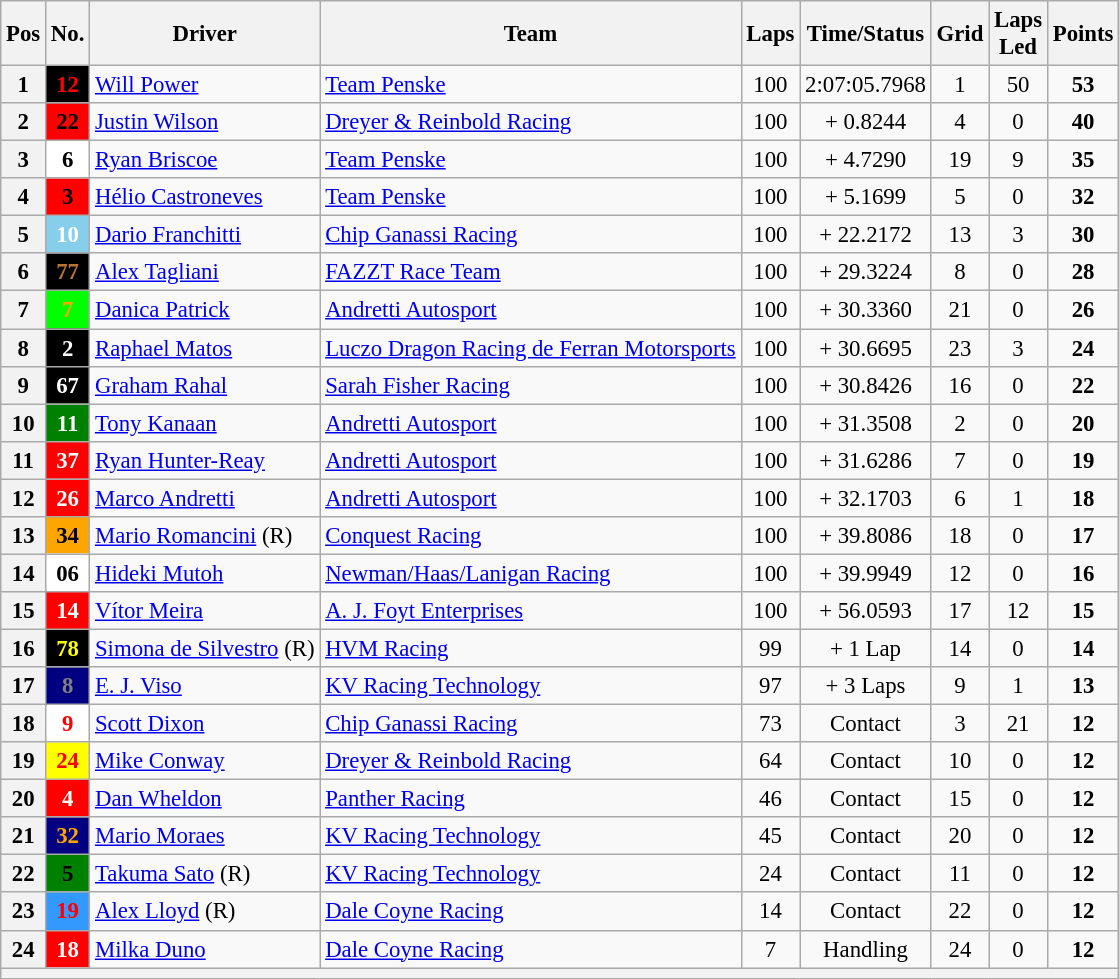<table class="wikitable" style="font-size:95%;">
<tr>
<th>Pos</th>
<th>No.</th>
<th>Driver</th>
<th>Team</th>
<th>Laps</th>
<th>Time/Status</th>
<th>Grid</th>
<th>Laps<br>Led</th>
<th>Points</th>
</tr>
<tr>
<th>1</th>
<td style="background:black; color:red;" align=center><strong>12</strong></td>
<td> <a href='#'>Will Power</a></td>
<td><a href='#'>Team Penske</a></td>
<td align=center>100</td>
<td align=center>2:07:05.7968</td>
<td align=center>1</td>
<td align=center>50</td>
<td align=center><strong>53</strong></td>
</tr>
<tr>
<th>2</th>
<td style="background:red; color:black;" align="center"><strong>22</strong></td>
<td> <a href='#'>Justin Wilson</a></td>
<td><a href='#'>Dreyer & Reinbold Racing</a></td>
<td align=center>100</td>
<td align=center>+ 0.8244</td>
<td align=center>4</td>
<td align=center>0</td>
<td align=center><strong>40</strong></td>
</tr>
<tr>
<th>3</th>
<td style="background:white; color:black;" align="center"><strong>6</strong></td>
<td> <a href='#'>Ryan Briscoe</a></td>
<td><a href='#'>Team Penske</a></td>
<td align=center>100</td>
<td align=center>+ 4.7290</td>
<td align=center>19</td>
<td align=center>9</td>
<td align=center><strong>35</strong></td>
</tr>
<tr>
<th>4</th>
<td style="background:red; color:black;" align="center"><strong>3</strong></td>
<td> <a href='#'>Hélio Castroneves</a></td>
<td><a href='#'>Team Penske</a></td>
<td align=center>100</td>
<td align=center>+ 5.1699</td>
<td align=center>5</td>
<td align=center>0</td>
<td align=center><strong>32</strong></td>
</tr>
<tr>
<th>5</th>
<td style="background:skyblue; color: white;" align=center><strong>10</strong></td>
<td> <a href='#'>Dario Franchitti</a></td>
<td><a href='#'>Chip Ganassi Racing</a></td>
<td align=center>100</td>
<td align=center>+ 22.2172</td>
<td align=center>13</td>
<td align=center>3</td>
<td align=center><strong>30</strong></td>
</tr>
<tr>
<th>6</th>
<td style="background:black; color:#B87333;" align="center"><strong>77</strong></td>
<td> <a href='#'>Alex Tagliani</a></td>
<td><a href='#'>FAZZT Race Team</a></td>
<td align=center>100</td>
<td align=center>+ 29.3224</td>
<td align=center>8</td>
<td align=center>0</td>
<td align=center><strong>28</strong></td>
</tr>
<tr>
<th>7</th>
<td style="background:lime; color:orange;" align="center"><strong>7</strong></td>
<td> <a href='#'>Danica Patrick</a></td>
<td><a href='#'>Andretti Autosport</a></td>
<td align=center>100</td>
<td align=center>+ 30.3360</td>
<td align=center>21</td>
<td align=center>0</td>
<td align=center><strong>26</strong></td>
</tr>
<tr>
<th>8</th>
<td style="background:black; color:white;" align="center"><strong>2</strong></td>
<td> <a href='#'>Raphael Matos</a></td>
<td><a href='#'>Luczo Dragon Racing de Ferran Motorsports</a></td>
<td align=center>100</td>
<td align=center>+ 30.6695</td>
<td align=center>23</td>
<td align=center>3</td>
<td align=center><strong>24</strong></td>
</tr>
<tr>
<th>9</th>
<td style="background:black; color:white;" align="center"><strong>67</strong></td>
<td> <a href='#'>Graham Rahal</a></td>
<td><a href='#'>Sarah Fisher Racing</a></td>
<td align=center>100</td>
<td align=center>+ 30.8426</td>
<td align=center>16</td>
<td align=center>0</td>
<td align=center><strong>22</strong></td>
</tr>
<tr>
<th>10</th>
<td style="background:green; color:white;" align="center"><strong>11</strong></td>
<td> <a href='#'>Tony Kanaan</a></td>
<td><a href='#'>Andretti Autosport</a></td>
<td align=center>100</td>
<td align=center>+ 31.3508</td>
<td align=center>2</td>
<td align=center>0</td>
<td align=center><strong>20</strong></td>
</tr>
<tr>
<th>11</th>
<td style="background:red; color:white;" align="center"><strong>37</strong></td>
<td> <a href='#'>Ryan Hunter-Reay</a></td>
<td><a href='#'>Andretti Autosport</a></td>
<td align=center>100</td>
<td align=center>+ 31.6286</td>
<td align=center>7</td>
<td align=center>0</td>
<td align=center><strong>19</strong></td>
</tr>
<tr>
<th>12</th>
<td style="background:red; color:white;" align="center"><strong>26</strong></td>
<td> <a href='#'>Marco Andretti</a></td>
<td><a href='#'>Andretti Autosport</a></td>
<td align=center>100</td>
<td align=center>+ 32.1703</td>
<td align=center>6</td>
<td align=center>1</td>
<td align=center><strong>18</strong></td>
</tr>
<tr>
<th>13</th>
<td style="background:orange; color:black;" align="center"><strong>34</strong></td>
<td> <a href='#'>Mario Romancini</a> (R)</td>
<td><a href='#'>Conquest Racing</a></td>
<td align=center>100</td>
<td align=center>+ 39.8086</td>
<td align=center>18</td>
<td align=center>0</td>
<td align=center><strong>17</strong></td>
</tr>
<tr>
<th>14</th>
<td style="background:white; color:black;" align="center"><strong>06</strong></td>
<td> <a href='#'>Hideki Mutoh</a></td>
<td><a href='#'>Newman/Haas/Lanigan Racing</a></td>
<td align=center>100</td>
<td align=center>+ 39.9949</td>
<td align=center>12</td>
<td align=center>0</td>
<td align=center><strong>16</strong></td>
</tr>
<tr>
<th>15</th>
<td style="background:red; color:white;" align="center"><strong>14</strong></td>
<td> <a href='#'>Vítor Meira</a></td>
<td><a href='#'>A. J. Foyt Enterprises</a></td>
<td align=center>100</td>
<td align=center>+ 56.0593</td>
<td align=center>17</td>
<td align=center>12</td>
<td align=center><strong>15</strong></td>
</tr>
<tr>
<th>16</th>
<td style="background:black; color:yellow;" align="center"><strong>78</strong></td>
<td> <a href='#'>Simona de Silvestro</a> (R)</td>
<td><a href='#'>HVM Racing</a></td>
<td align=center>99</td>
<td align=center>+ 1 Lap</td>
<td align=center>14</td>
<td align=center>0</td>
<td align=center><strong>14</strong></td>
</tr>
<tr>
<th>17</th>
<td style="background:navy; color:gray;" align="center"><strong>8</strong></td>
<td> <a href='#'>E. J. Viso</a></td>
<td><a href='#'>KV Racing Technology</a></td>
<td align=center>97</td>
<td align=center>+ 3 Laps</td>
<td align=center>9</td>
<td align=center>1</td>
<td align=center><strong>13</strong></td>
</tr>
<tr>
<th>18</th>
<td style="background:white; color:red;" align="center"><strong>9</strong></td>
<td> <a href='#'>Scott Dixon</a></td>
<td><a href='#'>Chip Ganassi Racing</a></td>
<td align=center>73</td>
<td align=center>Contact</td>
<td align=center>3</td>
<td align=center>21</td>
<td align=center><strong>12</strong></td>
</tr>
<tr>
<th>19</th>
<td style="background:yellow; color:red;" align="center"><strong>24</strong></td>
<td> <a href='#'>Mike Conway</a></td>
<td><a href='#'>Dreyer & Reinbold Racing</a></td>
<td align=center>64</td>
<td align=center>Contact</td>
<td align=center>10</td>
<td align=center>0</td>
<td align=center><strong>12</strong></td>
</tr>
<tr>
<th>20</th>
<td style="background:red; color:white;" align="center"><strong>4</strong></td>
<td> <a href='#'>Dan Wheldon</a></td>
<td><a href='#'>Panther Racing</a></td>
<td align=center>46</td>
<td align=center>Contact</td>
<td align=center>15</td>
<td align=center>0</td>
<td align=center><strong>12</strong></td>
</tr>
<tr>
<th>21</th>
<td style="background:navy; color:orange;" align="center"><strong>32</strong></td>
<td> <a href='#'>Mario Moraes</a></td>
<td><a href='#'>KV Racing Technology</a></td>
<td align=center>45</td>
<td align=center>Contact</td>
<td align=center>20</td>
<td align=center>0</td>
<td align=center><strong>12</strong></td>
</tr>
<tr>
<th>22</th>
<td style="background:green; color:black;" align="center"><strong>5</strong></td>
<td> <a href='#'>Takuma Sato</a> (R)</td>
<td><a href='#'>KV Racing Technology</a></td>
<td align=center>24</td>
<td align=center>Contact</td>
<td align=center>11</td>
<td align=center>0</td>
<td align=center><strong>12</strong></td>
</tr>
<tr>
<th>23</th>
<td style="background:#3399FF; color:red;" align="center"><strong>19</strong></td>
<td> <a href='#'>Alex Lloyd</a> (R)</td>
<td><a href='#'>Dale Coyne Racing</a></td>
<td align=center>14</td>
<td align=center>Contact</td>
<td align=center>22</td>
<td align=center>0</td>
<td align=center><strong>12</strong></td>
</tr>
<tr>
<th>24</th>
<td style="background:red; color:white;" align="center"><strong>18</strong></td>
<td> <a href='#'>Milka Duno</a></td>
<td><a href='#'>Dale Coyne Racing</a></td>
<td align=center>7</td>
<td align=center>Handling</td>
<td align=center>24</td>
<td align=center>0</td>
<td align=center><strong>12</strong></td>
</tr>
<tr>
<th colspan=9></th>
</tr>
</table>
